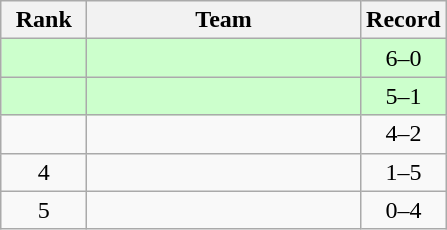<table class="wikitable" style="text-align: center">
<tr>
<th width=50>Rank</th>
<th width=175>Team</th>
<th width=50>Record</th>
</tr>
<tr bgcolor=ccffcc>
<td></td>
<td align=left></td>
<td>6–0</td>
</tr>
<tr bgcolor=ccffcc>
<td></td>
<td align=left></td>
<td>5–1</td>
</tr>
<tr bgcolor=>
<td></td>
<td align=left></td>
<td>4–2</td>
</tr>
<tr bgcolor=>
<td>4</td>
<td align=left></td>
<td>1–5</td>
</tr>
<tr bgcolor=>
<td>5</td>
<td align=left></td>
<td>0–4</td>
</tr>
</table>
